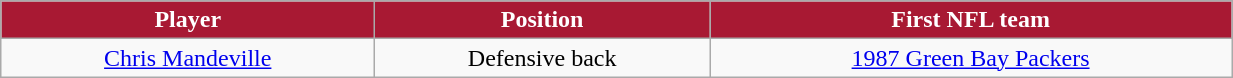<table class="wikitable" width="65%">
<tr align="center" style="background:#A81933;color:#FFFFFF;">
<td><strong>Player</strong></td>
<td><strong>Position</strong></td>
<td><strong>First NFL team</strong></td>
</tr>
<tr align="center" bgcolor="">
<td><a href='#'>Chris Mandeville</a></td>
<td>Defensive back</td>
<td><a href='#'>1987 Green Bay Packers</a></td>
</tr>
</table>
